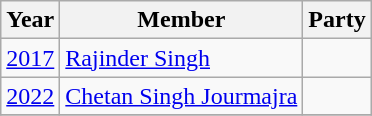<table class="wikitable sortable">
<tr>
<th>Year</th>
<th>Member</th>
<th colspan="2">Party</th>
</tr>
<tr>
<td><a href='#'>2017</a></td>
<td><a href='#'>Rajinder Singh</a></td>
<td></td>
</tr>
<tr>
<td><a href='#'>2022</a></td>
<td><a href='#'>Chetan Singh Jourmajra</a></td>
<td></td>
</tr>
<tr>
</tr>
</table>
